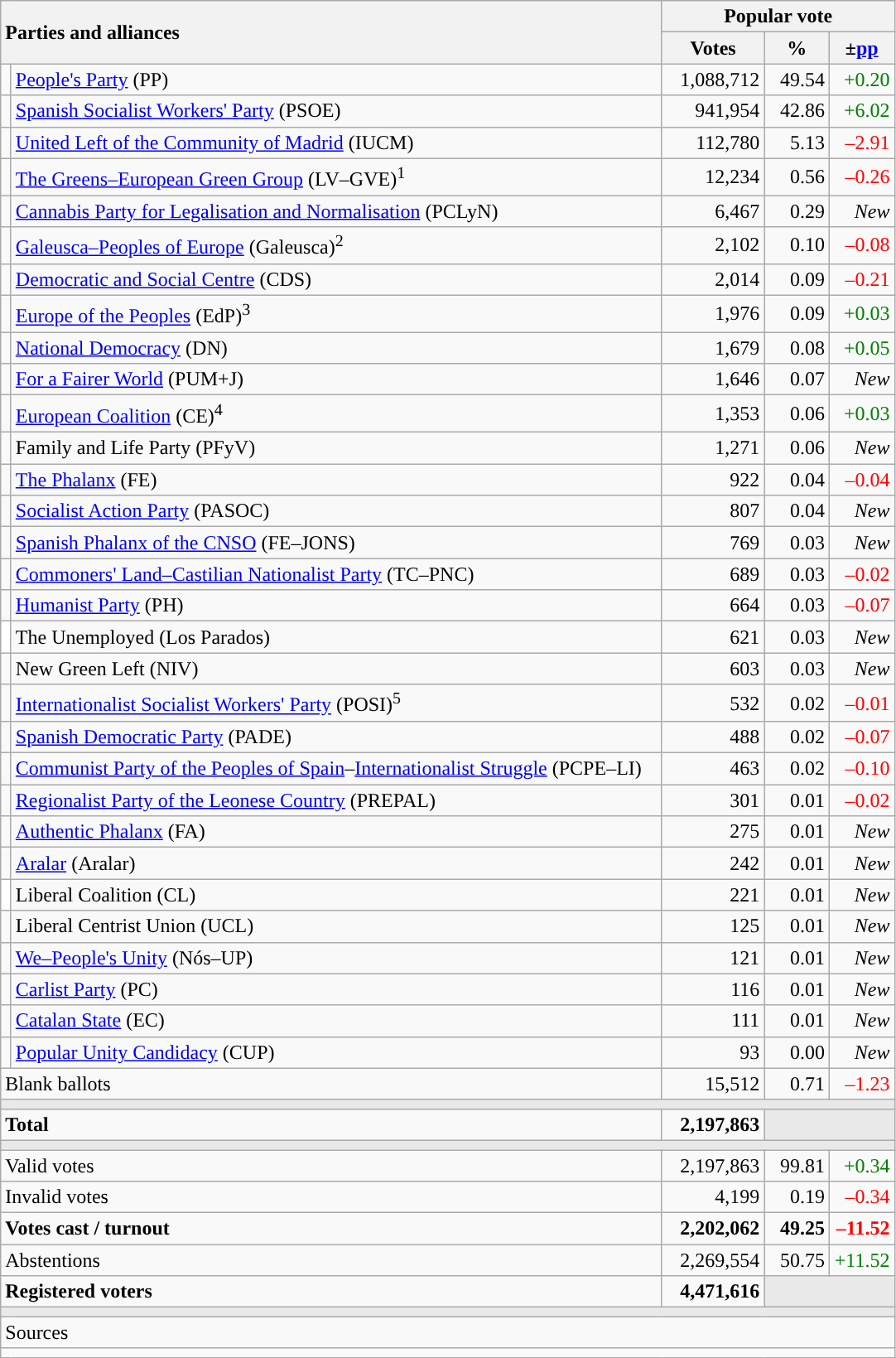<table class="wikitable" style="text-align:right">
<tr>
<th style="text-align:left;" rowspan="2" colspan="2" width="525">Parties and alliances</th>
<th colspan="3">Popular vote</th>
</tr>
<tr>
<th width="75">Votes</th>
<th width="45">%</th>
<th width="45">±<a href='#'>pp</a></th>
</tr>
<tr>
<td width="1" style="color:inherit;background:"></td>
<td align="left"><a href='#'>People's Party</a> (PP)</td>
<td>1,088,712</td>
<td>49.54</td>
<td style="color:green;">+0.20</td>
</tr>
<tr>
<td style="color:inherit;background:"></td>
<td align="left"><a href='#'>Spanish Socialist Workers' Party</a> (PSOE)</td>
<td>941,954</td>
<td>42.86</td>
<td style="color:green;">+6.02</td>
</tr>
<tr>
<td style="color:inherit;background:"></td>
<td align="left"><a href='#'>United Left of the Community of Madrid</a> (IUCM)</td>
<td>112,780</td>
<td>5.13</td>
<td style="color:red;">–2.91</td>
</tr>
<tr>
<td style="color:inherit;background:"></td>
<td align="left"><a href='#'>The Greens–European Green Group</a> (LV–GVE)<sup>1</sup></td>
<td>12,234</td>
<td>0.56</td>
<td style="color:red;">–0.26</td>
</tr>
<tr>
<td style="color:inherit;background:"></td>
<td align="left"><a href='#'>Cannabis Party for Legalisation and Normalisation</a> (PCLyN)</td>
<td>6,467</td>
<td>0.29</td>
<td><em>New</em></td>
</tr>
<tr>
<td style="color:inherit;background:"></td>
<td align="left"><a href='#'>Galeusca–Peoples of Europe</a> (Galeusca)<sup>2</sup></td>
<td>2,102</td>
<td>0.10</td>
<td style="color:red;">–0.08</td>
</tr>
<tr>
<td style="color:inherit;background:"></td>
<td align="left"><a href='#'>Democratic and Social Centre</a> (CDS)</td>
<td>2,014</td>
<td>0.09</td>
<td style="color:red;">–0.21</td>
</tr>
<tr>
<td style="color:inherit;background:"></td>
<td align="left"><a href='#'>Europe of the Peoples</a> (EdP)<sup>3</sup></td>
<td>1,976</td>
<td>0.09</td>
<td style="color:green;">+0.03</td>
</tr>
<tr>
<td style="color:inherit;background:"></td>
<td align="left"><a href='#'>National Democracy</a> (DN)</td>
<td>1,679</td>
<td>0.08</td>
<td style="color:green;">+0.05</td>
</tr>
<tr>
<td style="color:inherit;background:"></td>
<td align="left"><a href='#'>For a Fairer World</a> (PUM+J)</td>
<td>1,646</td>
<td>0.07</td>
<td><em>New</em></td>
</tr>
<tr>
<td style="color:inherit;background:"></td>
<td align="left"><a href='#'>European Coalition</a> (CE)<sup>4</sup></td>
<td>1,353</td>
<td>0.06</td>
<td style="color:green;">+0.03</td>
</tr>
<tr>
<td style="color:inherit;background:"></td>
<td align="left">Family and Life Party (PFyV)</td>
<td>1,271</td>
<td>0.06</td>
<td><em>New</em></td>
</tr>
<tr>
<td style="color:inherit;background:"></td>
<td align="left"><a href='#'>The Phalanx</a> (FE)</td>
<td>922</td>
<td>0.04</td>
<td style="color:red;">–0.04</td>
</tr>
<tr>
<td style="color:inherit;background:"></td>
<td align="left"><a href='#'>Socialist Action Party</a> (PASOC)</td>
<td>807</td>
<td>0.04</td>
<td><em>New</em></td>
</tr>
<tr>
<td style="color:inherit;background:"></td>
<td align="left"><a href='#'>Spanish Phalanx of the CNSO</a> (FE–JONS)</td>
<td>769</td>
<td>0.03</td>
<td><em>New</em></td>
</tr>
<tr>
<td style="color:inherit;background:"></td>
<td align="left"><a href='#'>Commoners' Land–Castilian Nationalist Party</a> (TC–PNC)</td>
<td>689</td>
<td>0.03</td>
<td style="color:red;">–0.02</td>
</tr>
<tr>
<td style="color:inherit;background:"></td>
<td align="left"><a href='#'>Humanist Party</a> (PH)</td>
<td>664</td>
<td>0.03</td>
<td style="color:red;">–0.07</td>
</tr>
<tr>
<td bgcolor="white"></td>
<td align="left">The Unemployed (Los Parados)</td>
<td>621</td>
<td>0.03</td>
<td><em>New</em></td>
</tr>
<tr>
<td style="color:inherit;background:"></td>
<td align="left">New Green Left (NIV)</td>
<td>603</td>
<td>0.03</td>
<td><em>New</em></td>
</tr>
<tr>
<td style="color:inherit;background:"></td>
<td align="left"><a href='#'>Internationalist Socialist Workers' Party</a> (POSI)<sup>5</sup></td>
<td>532</td>
<td>0.02</td>
<td style="color:red;">–0.01</td>
</tr>
<tr>
<td style="color:inherit;background:"></td>
<td align="left"><a href='#'>Spanish Democratic Party</a> (PADE)</td>
<td>488</td>
<td>0.02</td>
<td style="color:red;">–0.07</td>
</tr>
<tr>
<td style="color:inherit;background:"></td>
<td align="left"><a href='#'>Communist Party of the Peoples of Spain</a>–<a href='#'>Internationalist Struggle</a> (PCPE–LI)</td>
<td>463</td>
<td>0.02</td>
<td style="color:red;">–0.10</td>
</tr>
<tr>
<td style="color:inherit;background:"></td>
<td align="left"><a href='#'>Regionalist Party of the Leonese Country</a> (PREPAL)</td>
<td>301</td>
<td>0.01</td>
<td style="color:red;">–0.02</td>
</tr>
<tr>
<td style="color:inherit;background:"></td>
<td align="left"><a href='#'>Authentic Phalanx</a> (FA)</td>
<td>275</td>
<td>0.01</td>
<td><em>New</em></td>
</tr>
<tr>
<td style="color:inherit;background:"></td>
<td align="left"><a href='#'>Aralar</a> (Aralar)</td>
<td>242</td>
<td>0.01</td>
<td><em>New</em></td>
</tr>
<tr>
<td bgcolor="white"></td>
<td align="left">Liberal Coalition (CL)</td>
<td>221</td>
<td>0.01</td>
<td><em>New</em></td>
</tr>
<tr>
<td style="color:inherit;background:"></td>
<td align="left">Liberal Centrist Union (UCL)</td>
<td>125</td>
<td>0.01</td>
<td><em>New</em></td>
</tr>
<tr>
<td style="color:inherit;background:"></td>
<td align="left"><a href='#'>We–People's Unity</a> (Nós–UP)</td>
<td>121</td>
<td>0.01</td>
<td><em>New</em></td>
</tr>
<tr>
<td style="color:inherit;background:"></td>
<td align="left"><a href='#'>Carlist Party</a> (PC)</td>
<td>116</td>
<td>0.01</td>
<td><em>New</em></td>
</tr>
<tr>
<td style="color:inherit;background:"></td>
<td align="left"><a href='#'>Catalan State</a> (EC)</td>
<td>111</td>
<td>0.01</td>
<td><em>New</em></td>
</tr>
<tr>
<td style="color:inherit;background:"></td>
<td align="left"><a href='#'>Popular Unity Candidacy</a> (CUP)</td>
<td>93</td>
<td>0.00</td>
<td><em>New</em></td>
</tr>
<tr>
<td align="left" colspan="2">Blank ballots</td>
<td>15,512</td>
<td>0.71</td>
<td style="color:red;">–1.23</td>
</tr>
<tr>
<td colspan="5" bgcolor="#E9E9E9"></td>
</tr>
<tr style="font-weight:bold;">
<td align="left" colspan="2">Total</td>
<td>2,197,863</td>
<td bgcolor="#E9E9E9" colspan="2"></td>
</tr>
<tr>
<td colspan="5" bgcolor="#E9E9E9"></td>
</tr>
<tr>
<td align="left" colspan="2">Valid votes</td>
<td>2,197,863</td>
<td>99.81</td>
<td style="color:green;">+0.34</td>
</tr>
<tr>
<td align="left" colspan="2">Invalid votes</td>
<td>4,199</td>
<td>0.19</td>
<td style="color:red;">–0.34</td>
</tr>
<tr style="font-weight:bold;">
<td align="left" colspan="2">Votes cast / turnout</td>
<td>2,202,062</td>
<td>49.25</td>
<td style="color:red;">–11.52</td>
</tr>
<tr>
<td align="left" colspan="2">Abstentions</td>
<td>2,269,554</td>
<td>50.75</td>
<td style="color:green;">+11.52</td>
</tr>
<tr style="font-weight:bold;">
<td align="left" colspan="2">Registered voters</td>
<td>4,471,616</td>
<td bgcolor="#E9E9E9" colspan="2"></td>
</tr>
<tr>
<td colspan="5" bgcolor="#E9E9E9"></td>
</tr>
<tr>
<td align="left" colspan="5">Sources</td>
</tr>
<tr>
<td colspan="5" style="text-align:left; max-width:680px;"></td>
</tr>
</table>
